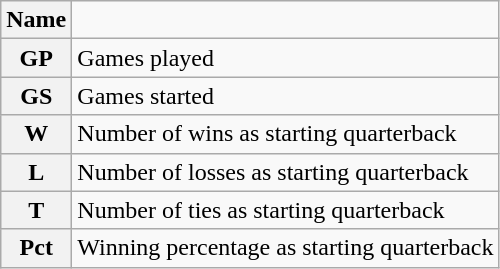<table class="wikitable">
<tr>
<th>Name</th>
<td></td>
</tr>
<tr>
<th>GP</th>
<td>Games played</td>
</tr>
<tr>
<th>GS</th>
<td>Games started</td>
</tr>
<tr>
<th>W</th>
<td>Number of wins as starting quarterback</td>
</tr>
<tr>
<th>L</th>
<td>Number of losses as starting quarterback</td>
</tr>
<tr>
<th>T</th>
<td>Number of ties as starting quarterback</td>
</tr>
<tr>
<th>Pct</th>
<td>Winning percentage as starting quarterback</td>
</tr>
</table>
